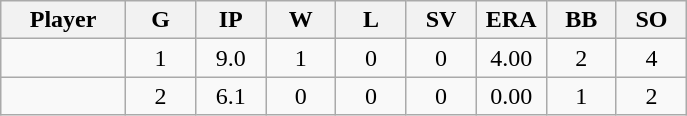<table class="wikitable sortable">
<tr>
<th bgcolor="#DDDDFF" width="16%">Player</th>
<th bgcolor="#DDDDFF" width="9%">G</th>
<th bgcolor="#DDDDFF" width="9%">IP</th>
<th bgcolor="#DDDDFF" width="9%">W</th>
<th bgcolor="#DDDDFF" width="9%">L</th>
<th bgcolor="#DDDDFF" width="9%">SV</th>
<th bgcolor="#DDDDFF" width="9%">ERA</th>
<th bgcolor="#DDDDFF" width="9%">BB</th>
<th bgcolor="#DDDDFF" width="9%">SO</th>
</tr>
<tr align="center">
<td></td>
<td>1</td>
<td>9.0</td>
<td>1</td>
<td>0</td>
<td>0</td>
<td>4.00</td>
<td>2</td>
<td>4</td>
</tr>
<tr align="center">
<td></td>
<td>2</td>
<td>6.1</td>
<td>0</td>
<td>0</td>
<td>0</td>
<td>0.00</td>
<td>1</td>
<td>2</td>
</tr>
</table>
